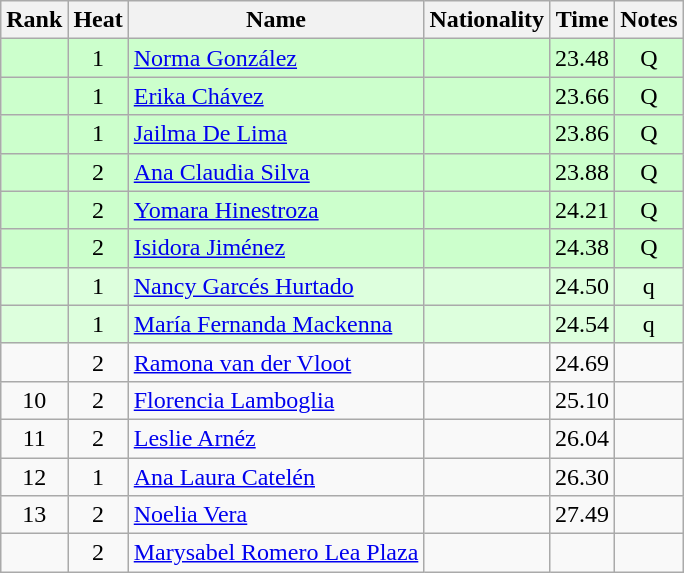<table class="wikitable sortable" style="text-align:center">
<tr>
<th>Rank</th>
<th>Heat</th>
<th>Name</th>
<th>Nationality</th>
<th>Time</th>
<th>Notes</th>
</tr>
<tr bgcolor=ccffcc>
<td></td>
<td>1</td>
<td align=left><a href='#'>Norma González</a></td>
<td align=left></td>
<td>23.48</td>
<td>Q</td>
</tr>
<tr bgcolor=ccffcc>
<td></td>
<td>1</td>
<td align=left><a href='#'>Erika Chávez</a></td>
<td align=left></td>
<td>23.66</td>
<td>Q</td>
</tr>
<tr bgcolor=ccffcc>
<td></td>
<td>1</td>
<td align=left><a href='#'>Jailma De Lima</a></td>
<td align=left></td>
<td>23.86</td>
<td>Q</td>
</tr>
<tr bgcolor=ccffcc>
<td></td>
<td>2</td>
<td align=left><a href='#'>Ana Claudia Silva</a></td>
<td align=left></td>
<td>23.88</td>
<td>Q</td>
</tr>
<tr bgcolor=ccffcc>
<td></td>
<td>2</td>
<td align=left><a href='#'>Yomara Hinestroza</a></td>
<td align=left></td>
<td>24.21</td>
<td>Q</td>
</tr>
<tr bgcolor=ccffcc>
<td></td>
<td>2</td>
<td align=left><a href='#'>Isidora Jiménez</a></td>
<td align=left></td>
<td>24.38</td>
<td>Q</td>
</tr>
<tr bgcolor=ddffdd>
<td></td>
<td>1</td>
<td align=left><a href='#'>Nancy Garcés Hurtado</a></td>
<td align=left></td>
<td>24.50</td>
<td>q</td>
</tr>
<tr bgcolor=ddffdd>
<td></td>
<td>1</td>
<td align=left><a href='#'>María Fernanda Mackenna</a></td>
<td align=left></td>
<td>24.54</td>
<td>q</td>
</tr>
<tr>
<td></td>
<td>2</td>
<td align=left><a href='#'>Ramona van der Vloot</a></td>
<td align=left></td>
<td>24.69</td>
<td></td>
</tr>
<tr>
<td>10</td>
<td>2</td>
<td align=left><a href='#'>Florencia Lamboglia</a></td>
<td align=left></td>
<td>25.10</td>
<td></td>
</tr>
<tr>
<td>11</td>
<td>2</td>
<td align=left><a href='#'>Leslie Arnéz</a></td>
<td align=left></td>
<td>26.04</td>
<td></td>
</tr>
<tr>
<td>12</td>
<td>1</td>
<td align=left><a href='#'>Ana Laura Catelén</a></td>
<td align=left></td>
<td>26.30</td>
<td></td>
</tr>
<tr>
<td>13</td>
<td>2</td>
<td align=left><a href='#'>Noelia Vera</a></td>
<td align=left></td>
<td>27.49</td>
<td></td>
</tr>
<tr>
<td></td>
<td>2</td>
<td align=left><a href='#'>Marysabel Romero Lea Plaza</a></td>
<td align=left></td>
<td></td>
<td></td>
</tr>
</table>
